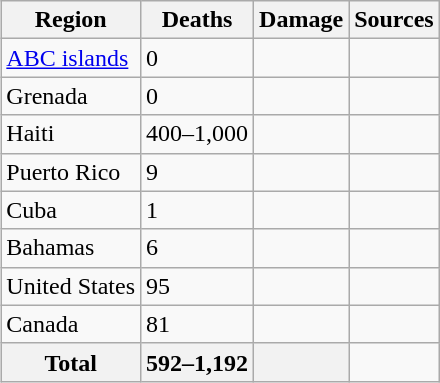<table class="wikitable" style="float:right;margin:0 0 0.5em 1em">
<tr>
<th>Region</th>
<th>Deaths</th>
<th>Damage</th>
<th>Sources</th>
</tr>
<tr>
<td><a href='#'>ABC islands</a></td>
<td>0</td>
<td></td>
<td></td>
</tr>
<tr>
<td>Grenada</td>
<td>0</td>
<td></td>
<td></td>
</tr>
<tr>
<td>Haiti</td>
<td>400–1,000</td>
<td></td>
<td></td>
</tr>
<tr>
<td>Puerto Rico</td>
<td>9</td>
<td></td>
<td></td>
</tr>
<tr>
<td>Cuba</td>
<td>1</td>
<td></td>
<td></td>
</tr>
<tr>
<td>Bahamas</td>
<td>6</td>
<td></td>
<td></td>
</tr>
<tr>
<td>United States</td>
<td>95</td>
<td></td>
<td></td>
</tr>
<tr>
<td>Canada</td>
<td>81</td>
<td></td>
<td></td>
</tr>
<tr>
<th>Total</th>
<th>592–1,192</th>
<th></th>
</tr>
</table>
